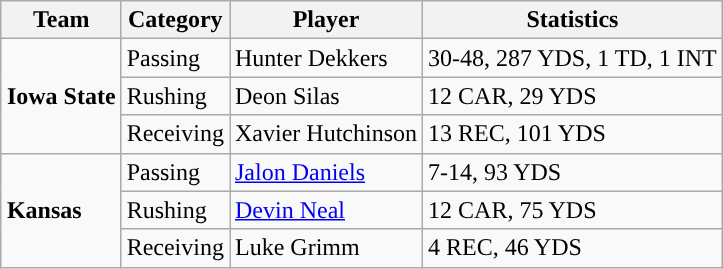<table class="wikitable" style="float: right;">
<tr>
<th>Team</th>
<th>Category</th>
<th>Player</th>
<th>Statistics</th>
</tr>
<tr>
<td rowspan=3><strong>Iowa State</strong></td>
<td>Passing</td>
<td>Hunter Dekkers</td>
<td>30-48, 287 YDS, 1 TD, 1 INT</td>
</tr>
<tr>
<td>Rushing</td>
<td>Deon Silas</td>
<td>12 CAR, 29 YDS</td>
</tr>
<tr>
<td>Receiving</td>
<td>Xavier Hutchinson</td>
<td>13 REC, 101 YDS</td>
</tr>
<tr>
<td rowspan=3><strong>Kansas</strong></td>
<td>Passing</td>
<td><a href='#'>Jalon Daniels</a></td>
<td>7-14, 93 YDS</td>
</tr>
<tr>
<td>Rushing</td>
<td><a href='#'>Devin Neal</a></td>
<td>12 CAR, 75 YDS</td>
</tr>
<tr>
<td>Receiving</td>
<td>Luke Grimm</td>
<td>4 REC, 46 YDS</td>
</tr>
</table>
